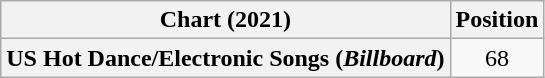<table class="wikitable plainrowheaders" style="text-align:center">
<tr>
<th scope="col">Chart (2021)</th>
<th scope="col">Position</th>
</tr>
<tr>
<th scope="row">US Hot Dance/Electronic Songs (<em>Billboard</em>)</th>
<td>68</td>
</tr>
</table>
